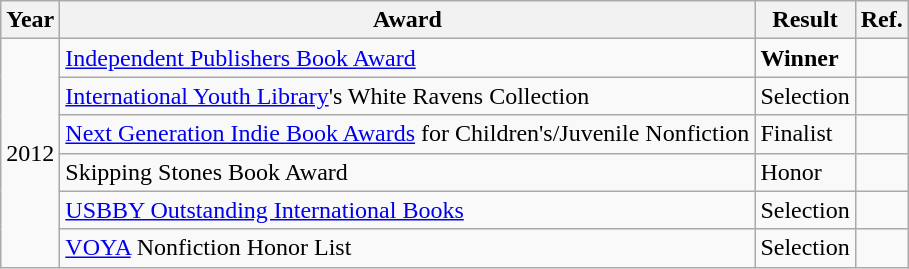<table class="wikitable sortable mw-collapsible">
<tr>
<th>Year</th>
<th>Award</th>
<th>Result</th>
<th>Ref.</th>
</tr>
<tr>
<td rowspan="6">2012</td>
<td><a href='#'>Independent Publishers Book Award</a></td>
<td><strong>Winner</strong></td>
<td></td>
</tr>
<tr>
<td><a href='#'>International Youth Library</a>'s White Ravens Collection</td>
<td>Selection</td>
<td></td>
</tr>
<tr>
<td><a href='#'>Next Generation Indie Book Awards</a> for Children's/Juvenile Nonfiction</td>
<td>Finalist</td>
<td></td>
</tr>
<tr>
<td>Skipping Stones Book Award</td>
<td>Honor</td>
<td></td>
</tr>
<tr>
<td><a href='#'>USBBY Outstanding International Books</a></td>
<td>Selection</td>
<td></td>
</tr>
<tr>
<td><a href='#'>VOYA</a> Nonfiction Honor List</td>
<td>Selection</td>
<td></td>
</tr>
</table>
